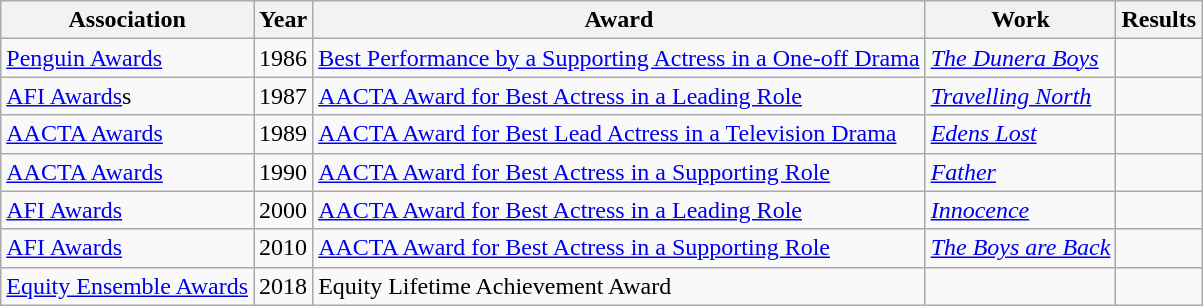<table class="wikitable">
<tr>
<th>Association</th>
<th>Year</th>
<th>Award</th>
<th>Work</th>
<th>Results</th>
</tr>
<tr>
<td><a href='#'>Penguin Awards</a></td>
<td>1986</td>
<td><a href='#'>Best Performance by a Supporting Actress in a One-off Drama</a></td>
<td><em><a href='#'>The Dunera Boys</a></em></td>
<td></td>
</tr>
<tr>
<td><a href='#'>AFI Awards</a>s</td>
<td>1987</td>
<td><a href='#'>AACTA Award for Best Actress in a Leading Role</a></td>
<td><em><a href='#'>Travelling North</a></em></td>
<td></td>
</tr>
<tr>
<td><a href='#'>AACTA Awards</a></td>
<td>1989</td>
<td><a href='#'>AACTA Award for Best Lead Actress in a Television Drama</a></td>
<td><em><a href='#'>Edens Lost</a></em></td>
<td></td>
</tr>
<tr>
<td><a href='#'>AACTA Awards</a></td>
<td>1990</td>
<td><a href='#'>AACTA Award for Best Actress in a Supporting Role</a></td>
<td><em><a href='#'>Father</a></em></td>
<td></td>
</tr>
<tr>
<td><a href='#'>AFI Awards</a></td>
<td>2000</td>
<td><a href='#'>AACTA Award for Best Actress in a Leading Role</a></td>
<td><em><a href='#'>Innocence</a></em></td>
<td></td>
</tr>
<tr>
<td><a href='#'>AFI Awards</a></td>
<td>2010</td>
<td><a href='#'>AACTA Award for Best Actress in a Supporting Role</a></td>
<td><em><a href='#'>The Boys are Back</a></em></td>
<td></td>
</tr>
<tr>
<td><a href='#'>Equity Ensemble Awards</a></td>
<td>2018</td>
<td>Equity Lifetime Achievement Award</td>
<td></td>
<td></td>
</tr>
</table>
